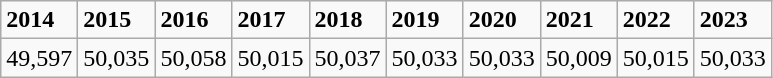<table class="wikitable">
<tr>
<td><strong>2014</strong></td>
<td><strong>2015</strong></td>
<td><strong>2016</strong></td>
<td><strong>2017</strong></td>
<td><strong>2018</strong></td>
<td><strong>2019</strong></td>
<td><strong>2020</strong></td>
<td><strong>2021</strong></td>
<td><strong>2022</strong></td>
<td><strong>2023</strong></td>
</tr>
<tr>
<td>49,597</td>
<td>50,035</td>
<td>50,058</td>
<td>50,015</td>
<td>50,037</td>
<td>50,033</td>
<td>50,033</td>
<td>50,009</td>
<td>50,015</td>
<td>50,033</td>
</tr>
</table>
